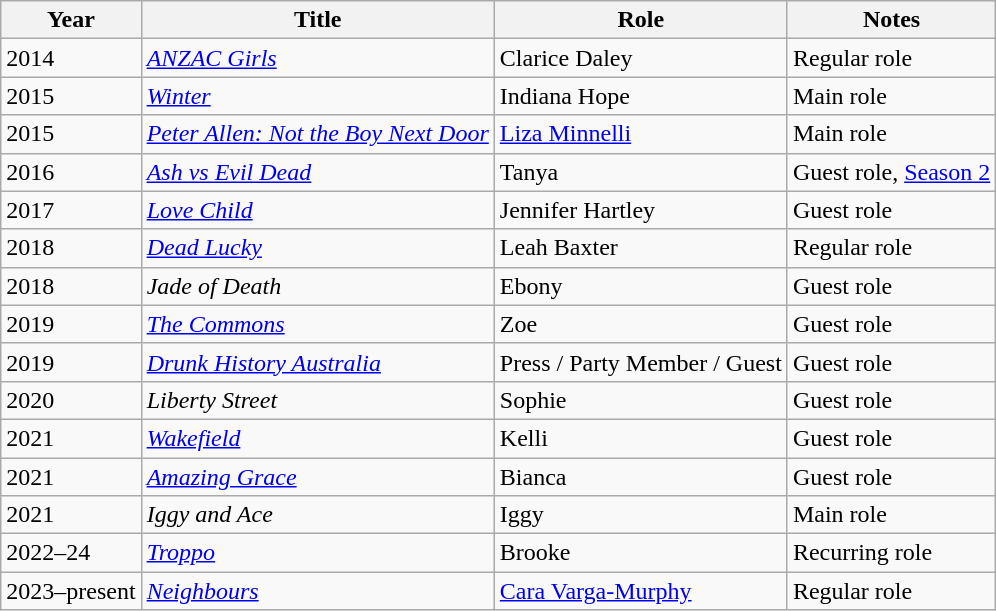<table class="wikitable sortable">
<tr>
<th>Year</th>
<th>Title</th>
<th>Role</th>
<th class="unsortable">Notes</th>
</tr>
<tr>
<td>2014</td>
<td><em><a href='#'>ANZAC Girls</a></em></td>
<td>Clarice Daley</td>
<td>Regular role</td>
</tr>
<tr>
<td>2015</td>
<td><em><a href='#'>Winter</a></em></td>
<td>Indiana Hope</td>
<td>Main role</td>
</tr>
<tr>
<td>2015</td>
<td><em><a href='#'>Peter Allen: Not the Boy Next Door</a></em></td>
<td><a href='#'>Liza Minnelli</a></td>
<td>Main role</td>
</tr>
<tr>
<td>2016</td>
<td><em><a href='#'>Ash vs Evil Dead</a></em></td>
<td>Tanya</td>
<td>Guest role, <a href='#'>Season 2</a></td>
</tr>
<tr>
<td>2017</td>
<td><em><a href='#'>Love Child</a></em></td>
<td>Jennifer Hartley</td>
<td>Guest role</td>
</tr>
<tr>
<td>2018</td>
<td><em><a href='#'>Dead Lucky</a></em></td>
<td>Leah Baxter</td>
<td>Regular role</td>
</tr>
<tr>
<td>2018</td>
<td><em>Jade of Death</em></td>
<td>Ebony</td>
<td>Guest role</td>
</tr>
<tr>
<td>2019</td>
<td><em><a href='#'>The Commons</a></em></td>
<td>Zoe</td>
<td>Guest role</td>
</tr>
<tr>
<td>2019</td>
<td><em><a href='#'>Drunk History Australia</a></em></td>
<td>Press / Party Member / Guest</td>
<td>Guest role</td>
</tr>
<tr>
<td>2020</td>
<td><em>Liberty Street</em></td>
<td>Sophie</td>
<td>Guest role</td>
</tr>
<tr>
<td>2021</td>
<td><em><a href='#'>Wakefield</a></em></td>
<td>Kelli</td>
<td>Guest role</td>
</tr>
<tr>
<td>2021</td>
<td><em><a href='#'>Amazing Grace</a></em></td>
<td>Bianca</td>
<td>Guest role</td>
</tr>
<tr>
<td>2021</td>
<td><em>Iggy and Ace</em></td>
<td>Iggy</td>
<td>Main role</td>
</tr>
<tr>
<td>2022–24</td>
<td><em><a href='#'>Troppo</a></em></td>
<td>Brooke</td>
<td>Recurring role</td>
</tr>
<tr>
<td>2023–present</td>
<td><em><a href='#'>Neighbours</a></em></td>
<td><a href='#'>Cara Varga-Murphy</a></td>
<td>Regular role</td>
</tr>
</table>
